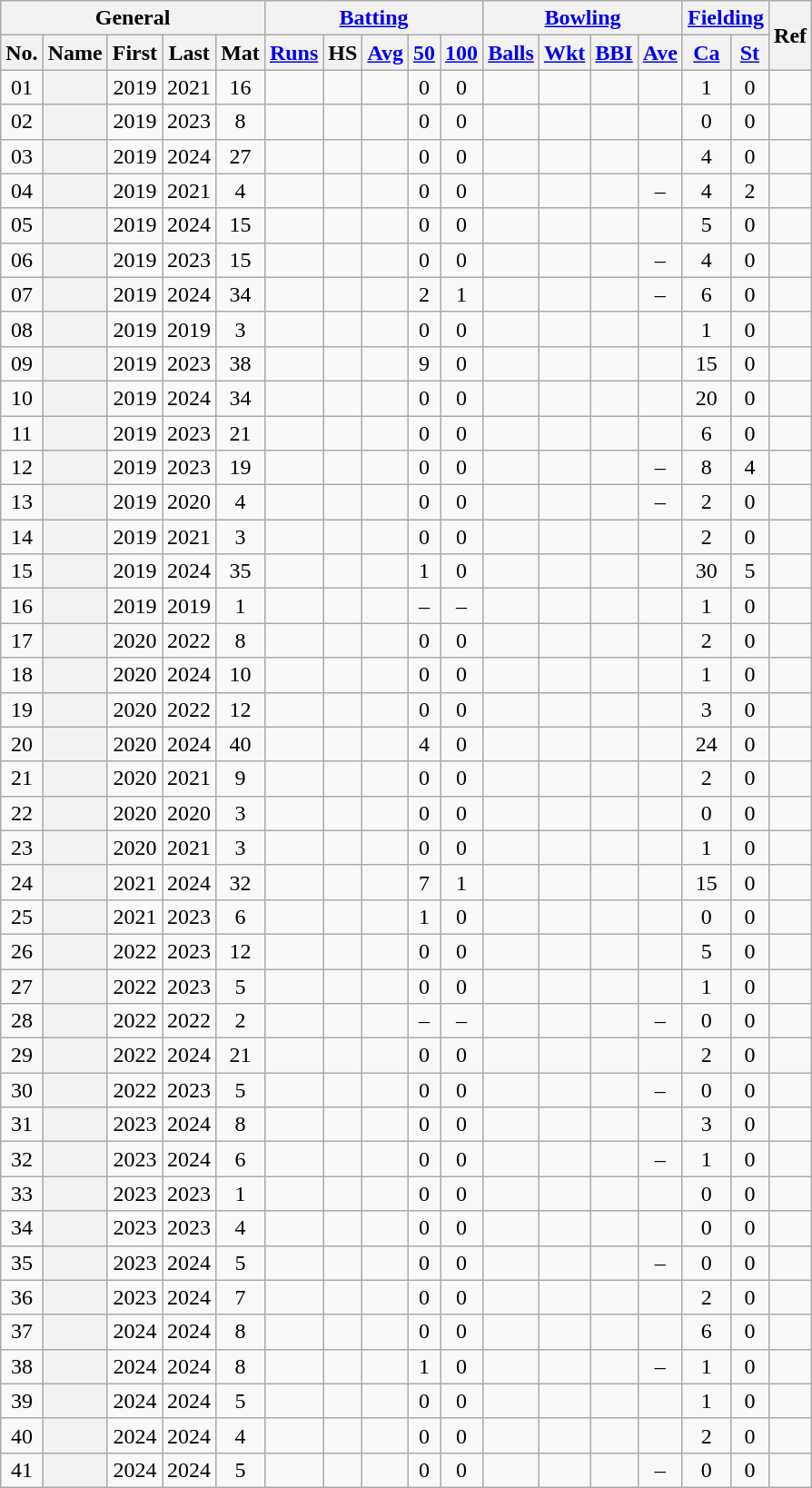<table class="wikitable plainrowheaders sortable">
<tr align="center">
<th scope="col" colspan=5 class="unsortable">General</th>
<th scope="col" colspan=5 class="unsortable"><a href='#'>Batting</a></th>
<th scope="col" colspan=4 class="unsortable"><a href='#'>Bowling</a></th>
<th scope="col" colspan=2 class="unsortable"><a href='#'>Fielding</a></th>
<th scope="col" rowspan=2 class="unsortable">Ref</th>
</tr>
<tr align="center">
<th scope="col">No.</th>
<th scope="col">Name</th>
<th scope="col">First</th>
<th scope="col">Last</th>
<th scope="col">Mat</th>
<th scope="col"><a href='#'>Runs</a></th>
<th scope="col">HS</th>
<th scope="col"><a href='#'>Avg</a></th>
<th scope="col"><a href='#'>50</a></th>
<th scope="col"><a href='#'>100</a></th>
<th scope="col"><a href='#'>Balls</a></th>
<th scope="col"><a href='#'>Wkt</a></th>
<th scope="col"><a href='#'>BBI</a></th>
<th scope="col"><a href='#'>Ave</a></th>
<th scope="col"><a href='#'>Ca</a></th>
<th scope="col"><a href='#'>St</a></th>
</tr>
<tr align="center">
<td><span>0</span>1</td>
<th scope="row" align="left"></th>
<td>2019</td>
<td>2021</td>
<td>16</td>
<td></td>
<td></td>
<td></td>
<td>0</td>
<td>0</td>
<td></td>
<td></td>
<td></td>
<td></td>
<td>1</td>
<td>0</td>
<td></td>
</tr>
<tr align="center">
<td><span>0</span>2</td>
<th scope="row" align="left"></th>
<td>2019</td>
<td>2023</td>
<td>8</td>
<td></td>
<td></td>
<td></td>
<td>0</td>
<td>0</td>
<td></td>
<td></td>
<td></td>
<td></td>
<td>0</td>
<td>0</td>
<td></td>
</tr>
<tr align="center">
<td><span>0</span>3</td>
<th scope="row" align="left"></th>
<td>2019</td>
<td>2024</td>
<td>27</td>
<td></td>
<td></td>
<td></td>
<td>0</td>
<td>0</td>
<td></td>
<td></td>
<td></td>
<td></td>
<td>4</td>
<td>0</td>
<td></td>
</tr>
<tr align="center">
<td><span>0</span>4</td>
<th scope="row" align="left"></th>
<td>2019</td>
<td>2021</td>
<td>4</td>
<td></td>
<td></td>
<td></td>
<td>0</td>
<td>0</td>
<td></td>
<td></td>
<td></td>
<td>–</td>
<td>4</td>
<td>2</td>
<td></td>
</tr>
<tr align="center">
<td><span>0</span>5</td>
<th scope="row" align="left"></th>
<td>2019</td>
<td>2024</td>
<td>15</td>
<td></td>
<td></td>
<td></td>
<td>0</td>
<td>0</td>
<td></td>
<td></td>
<td></td>
<td></td>
<td>5</td>
<td>0</td>
<td></td>
</tr>
<tr align="center">
<td><span>0</span>6</td>
<th scope="row" align="left"></th>
<td>2019</td>
<td>2023</td>
<td>15</td>
<td></td>
<td></td>
<td></td>
<td>0</td>
<td>0</td>
<td></td>
<td></td>
<td></td>
<td>–</td>
<td>4</td>
<td>0</td>
<td></td>
</tr>
<tr align="center">
<td><span>0</span>7</td>
<th scope="row" align="left"></th>
<td>2019</td>
<td>2024</td>
<td>34</td>
<td></td>
<td></td>
<td></td>
<td>2</td>
<td>1</td>
<td></td>
<td></td>
<td></td>
<td>–</td>
<td>6</td>
<td>0</td>
<td></td>
</tr>
<tr align="center">
<td><span>0</span>8</td>
<th scope="row" align="left"></th>
<td>2019</td>
<td>2019</td>
<td>3</td>
<td></td>
<td></td>
<td></td>
<td>0</td>
<td>0</td>
<td></td>
<td></td>
<td></td>
<td></td>
<td>1</td>
<td>0</td>
<td></td>
</tr>
<tr align="center">
<td><span>0</span>9</td>
<th scope="row" align="left"></th>
<td>2019</td>
<td>2023</td>
<td>38</td>
<td></td>
<td></td>
<td></td>
<td>9</td>
<td>0</td>
<td></td>
<td></td>
<td></td>
<td></td>
<td>15</td>
<td>0</td>
<td></td>
</tr>
<tr align="center">
<td>10</td>
<th scope="row" align="left"></th>
<td>2019</td>
<td>2024</td>
<td>34</td>
<td></td>
<td></td>
<td></td>
<td>0</td>
<td>0</td>
<td></td>
<td></td>
<td></td>
<td></td>
<td>20</td>
<td>0</td>
<td></td>
</tr>
<tr align="center">
<td>11</td>
<th scope="row" align="left"></th>
<td>2019</td>
<td>2023</td>
<td>21</td>
<td></td>
<td></td>
<td></td>
<td>0</td>
<td>0</td>
<td></td>
<td></td>
<td></td>
<td></td>
<td>6</td>
<td>0</td>
<td></td>
</tr>
<tr align="center">
<td>12</td>
<th scope="row" align="left"></th>
<td>2019</td>
<td>2023</td>
<td>19</td>
<td></td>
<td></td>
<td></td>
<td>0</td>
<td>0</td>
<td></td>
<td></td>
<td></td>
<td>–</td>
<td>8</td>
<td>4</td>
<td></td>
</tr>
<tr align="center">
<td>13</td>
<th scope="row" align="left"></th>
<td>2019</td>
<td>2020</td>
<td>4</td>
<td></td>
<td></td>
<td></td>
<td>0</td>
<td>0</td>
<td></td>
<td></td>
<td></td>
<td>–</td>
<td>2</td>
<td>0</td>
<td></td>
</tr>
<tr align="center">
<td>14</td>
<th scope="row" align="left"></th>
<td>2019</td>
<td>2021</td>
<td>3</td>
<td></td>
<td></td>
<td></td>
<td>0</td>
<td>0</td>
<td></td>
<td></td>
<td></td>
<td></td>
<td>2</td>
<td>0</td>
<td></td>
</tr>
<tr align="center">
<td>15</td>
<th scope="row" align="left"></th>
<td>2019</td>
<td>2024</td>
<td>35</td>
<td></td>
<td></td>
<td></td>
<td>1</td>
<td>0</td>
<td></td>
<td></td>
<td></td>
<td></td>
<td>30</td>
<td>5</td>
<td></td>
</tr>
<tr align="center">
<td>16</td>
<th scope="row" align="left"></th>
<td>2019</td>
<td>2019</td>
<td>1</td>
<td></td>
<td></td>
<td></td>
<td>–</td>
<td>–</td>
<td></td>
<td></td>
<td></td>
<td></td>
<td>1</td>
<td>0</td>
<td></td>
</tr>
<tr align="center">
<td>17</td>
<th scope="row" align="left"></th>
<td>2020</td>
<td>2022</td>
<td>8</td>
<td></td>
<td></td>
<td></td>
<td>0</td>
<td>0</td>
<td></td>
<td></td>
<td></td>
<td></td>
<td>2</td>
<td>0</td>
<td></td>
</tr>
<tr align="center">
<td>18</td>
<th scope="row" align="left"></th>
<td>2020</td>
<td>2024</td>
<td>10</td>
<td></td>
<td></td>
<td></td>
<td>0</td>
<td>0</td>
<td></td>
<td></td>
<td></td>
<td></td>
<td>1</td>
<td>0</td>
<td></td>
</tr>
<tr align="center">
<td>19</td>
<th scope="row" align="left"></th>
<td>2020</td>
<td>2022</td>
<td>12</td>
<td></td>
<td></td>
<td></td>
<td>0</td>
<td>0</td>
<td></td>
<td></td>
<td></td>
<td></td>
<td>3</td>
<td>0</td>
<td></td>
</tr>
<tr align="center">
<td>20</td>
<th scope="row" align="left"></th>
<td>2020</td>
<td>2024</td>
<td>40</td>
<td></td>
<td></td>
<td></td>
<td>4</td>
<td>0</td>
<td></td>
<td></td>
<td></td>
<td></td>
<td>24</td>
<td>0</td>
<td></td>
</tr>
<tr align="center">
<td>21</td>
<th scope="row" align="left"></th>
<td>2020</td>
<td>2021</td>
<td>9</td>
<td></td>
<td></td>
<td></td>
<td>0</td>
<td>0</td>
<td></td>
<td></td>
<td></td>
<td></td>
<td>2</td>
<td>0</td>
<td></td>
</tr>
<tr align="center">
<td>22</td>
<th scope="row" align="left"></th>
<td>2020</td>
<td>2020</td>
<td>3</td>
<td></td>
<td></td>
<td></td>
<td>0</td>
<td>0</td>
<td></td>
<td></td>
<td></td>
<td></td>
<td>0</td>
<td>0</td>
<td></td>
</tr>
<tr align="center">
<td>23</td>
<th scope="row" align="left"></th>
<td>2020</td>
<td>2021</td>
<td>3</td>
<td></td>
<td></td>
<td></td>
<td>0</td>
<td>0</td>
<td></td>
<td></td>
<td></td>
<td></td>
<td>1</td>
<td>0</td>
<td></td>
</tr>
<tr align="center">
<td>24</td>
<th scope="row" align="left"></th>
<td>2021</td>
<td>2024</td>
<td>32</td>
<td></td>
<td></td>
<td></td>
<td>7</td>
<td>1</td>
<td></td>
<td></td>
<td></td>
<td></td>
<td>15</td>
<td>0</td>
<td></td>
</tr>
<tr align="center">
<td>25</td>
<th scope="row" align="left"></th>
<td>2021</td>
<td>2023</td>
<td>6</td>
<td></td>
<td></td>
<td></td>
<td>1</td>
<td>0</td>
<td></td>
<td></td>
<td></td>
<td></td>
<td>0</td>
<td>0</td>
<td></td>
</tr>
<tr align="center">
<td>26</td>
<th scope="row" align="left"></th>
<td>2022</td>
<td>2023</td>
<td>12</td>
<td></td>
<td></td>
<td></td>
<td>0</td>
<td>0</td>
<td></td>
<td></td>
<td></td>
<td></td>
<td>5</td>
<td>0</td>
<td></td>
</tr>
<tr align="center">
<td>27</td>
<th scope="row" align="left"></th>
<td>2022</td>
<td>2023</td>
<td>5</td>
<td></td>
<td></td>
<td></td>
<td>0</td>
<td>0</td>
<td></td>
<td></td>
<td></td>
<td></td>
<td>1</td>
<td>0</td>
<td></td>
</tr>
<tr align="center">
<td>28</td>
<th scope="row" align="left"></th>
<td>2022</td>
<td>2022</td>
<td>2</td>
<td></td>
<td></td>
<td></td>
<td>–</td>
<td>–</td>
<td></td>
<td></td>
<td></td>
<td>–</td>
<td>0</td>
<td>0</td>
<td></td>
</tr>
<tr align="center">
<td>29</td>
<th scope="row" align="left"></th>
<td>2022</td>
<td>2024</td>
<td>21</td>
<td></td>
<td></td>
<td></td>
<td>0</td>
<td>0</td>
<td></td>
<td></td>
<td></td>
<td></td>
<td>2</td>
<td>0</td>
<td></td>
</tr>
<tr align="center">
<td>30</td>
<th scope="row" align="left"></th>
<td>2022</td>
<td>2023</td>
<td>5</td>
<td></td>
<td></td>
<td></td>
<td>0</td>
<td>0</td>
<td></td>
<td></td>
<td></td>
<td>–</td>
<td>0</td>
<td>0</td>
<td></td>
</tr>
<tr align="center">
<td>31</td>
<th scope="row" align="left"></th>
<td>2023</td>
<td>2024</td>
<td>8</td>
<td></td>
<td></td>
<td></td>
<td>0</td>
<td>0</td>
<td></td>
<td></td>
<td></td>
<td></td>
<td>3</td>
<td>0</td>
<td></td>
</tr>
<tr align="center">
<td>32</td>
<th scope="row" align="left"></th>
<td>2023</td>
<td>2024</td>
<td>6</td>
<td></td>
<td></td>
<td></td>
<td>0</td>
<td>0</td>
<td></td>
<td></td>
<td></td>
<td>–</td>
<td>1</td>
<td>0</td>
<td></td>
</tr>
<tr align="center">
<td>33</td>
<th scope="row" align="left"></th>
<td>2023</td>
<td>2023</td>
<td>1</td>
<td></td>
<td></td>
<td></td>
<td>0</td>
<td>0</td>
<td></td>
<td></td>
<td></td>
<td></td>
<td>0</td>
<td>0</td>
<td></td>
</tr>
<tr align="center">
<td>34</td>
<th scope="row" align="left"></th>
<td>2023</td>
<td>2023</td>
<td>4</td>
<td></td>
<td></td>
<td></td>
<td>0</td>
<td>0</td>
<td></td>
<td></td>
<td></td>
<td></td>
<td>0</td>
<td>0</td>
<td></td>
</tr>
<tr align="center">
<td>35</td>
<th scope="row" align="left"></th>
<td>2023</td>
<td>2024</td>
<td>5</td>
<td></td>
<td></td>
<td></td>
<td>0</td>
<td>0</td>
<td></td>
<td></td>
<td></td>
<td>–</td>
<td>0</td>
<td>0</td>
<td></td>
</tr>
<tr align="center">
<td>36</td>
<th scope="row" align="left"></th>
<td>2023</td>
<td>2024</td>
<td>7</td>
<td></td>
<td></td>
<td></td>
<td>0</td>
<td>0</td>
<td></td>
<td></td>
<td></td>
<td></td>
<td>2</td>
<td>0</td>
<td></td>
</tr>
<tr align="center">
<td>37</td>
<th scope="row" align="left"></th>
<td>2024</td>
<td>2024</td>
<td>8</td>
<td></td>
<td></td>
<td></td>
<td>0</td>
<td>0</td>
<td></td>
<td></td>
<td></td>
<td></td>
<td>6</td>
<td>0</td>
<td></td>
</tr>
<tr align="center">
<td>38</td>
<th scope="row" align="left"></th>
<td>2024</td>
<td>2024</td>
<td>8</td>
<td></td>
<td></td>
<td></td>
<td>1</td>
<td>0</td>
<td></td>
<td></td>
<td></td>
<td>–</td>
<td>1</td>
<td>0</td>
<td></td>
</tr>
<tr align="center">
<td>39</td>
<th scope="row" align="left"></th>
<td>2024</td>
<td>2024</td>
<td>5</td>
<td></td>
<td></td>
<td></td>
<td>0</td>
<td>0</td>
<td></td>
<td></td>
<td></td>
<td></td>
<td>1</td>
<td>0</td>
<td></td>
</tr>
<tr align="center">
<td>40</td>
<th scope="row" align="left"></th>
<td>2024</td>
<td>2024</td>
<td>4</td>
<td></td>
<td></td>
<td></td>
<td>0</td>
<td>0</td>
<td></td>
<td></td>
<td></td>
<td></td>
<td>2</td>
<td>0</td>
<td></td>
</tr>
<tr align="center">
<td>41</td>
<th scope="row" align="left"></th>
<td>2024</td>
<td>2024</td>
<td>5</td>
<td></td>
<td></td>
<td></td>
<td>0</td>
<td>0</td>
<td></td>
<td></td>
<td></td>
<td>–</td>
<td>0</td>
<td>0</td>
<td></td>
</tr>
</table>
